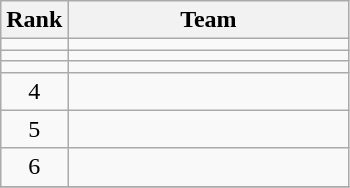<table class=wikitable style="text-align:center;">
<tr>
<th>Rank</th>
<th width=180>Team</th>
</tr>
<tr>
<td></td>
<td align=left></td>
</tr>
<tr>
<td></td>
<td align=left></td>
</tr>
<tr>
<td></td>
<td align=left></td>
</tr>
<tr>
<td>4</td>
<td align=left></td>
</tr>
<tr>
<td>5</td>
<td align=left></td>
</tr>
<tr>
<td>6</td>
<td align=left></td>
</tr>
<tr>
</tr>
</table>
